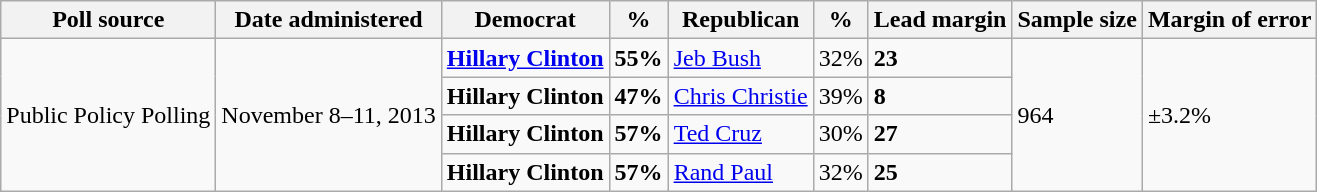<table class="wikitable">
<tr valign=bottom>
<th>Poll source</th>
<th>Date administered</th>
<th>Democrat</th>
<th>%</th>
<th>Republican</th>
<th>%</th>
<th>Lead margin</th>
<th>Sample size</th>
<th>Margin of error</th>
</tr>
<tr>
<td rowspan=4>Public Policy Polling</td>
<td rowspan=4>November 8–11, 2013</td>
<td><strong><a href='#'>Hillary Clinton</a></strong></td>
<td><strong>55%</strong></td>
<td><a href='#'>Jeb Bush</a></td>
<td>32%</td>
<td><strong>23</strong></td>
<td rowspan=4>964</td>
<td rowspan=4>±3.2%</td>
</tr>
<tr>
<td><strong>Hillary Clinton</strong></td>
<td><strong>47%</strong></td>
<td><a href='#'>Chris Christie</a></td>
<td>39%</td>
<td><strong>8</strong></td>
</tr>
<tr>
<td><strong>Hillary Clinton</strong></td>
<td><strong>57%</strong></td>
<td><a href='#'>Ted Cruz</a></td>
<td>30%</td>
<td><strong>27</strong></td>
</tr>
<tr>
<td><strong>Hillary Clinton</strong></td>
<td><strong>57%</strong></td>
<td><a href='#'>Rand Paul</a></td>
<td>32%</td>
<td><strong>25</strong></td>
</tr>
</table>
